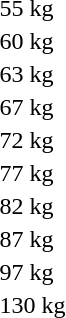<table>
<tr>
<td>55 kg</td>
<td></td>
<td></td>
<td></td>
</tr>
<tr>
<td rowspan=2>60 kg</td>
<td rowspan=2></td>
<td rowspan=2></td>
<td></td>
</tr>
<tr>
<td></td>
</tr>
<tr>
<td>63 kg</td>
<td></td>
<td></td>
<td></td>
</tr>
<tr>
<td>67 kg</td>
<td></td>
<td></td>
<td></td>
</tr>
<tr>
<td rowspan=2>72 kg</td>
<td rowspan=2></td>
<td rowspan=2></td>
<td></td>
</tr>
<tr>
<td></td>
</tr>
<tr>
<td rowspan=2>77 kg</td>
<td rowspan=2></td>
<td rowspan=2></td>
<td></td>
</tr>
<tr>
<td></td>
</tr>
<tr>
<td>82 kg</td>
<td></td>
<td></td>
<td></td>
</tr>
<tr>
<td rowspan=2>87 kg</td>
<td rowspan=2></td>
<td rowspan=2></td>
<td></td>
</tr>
<tr>
<td></td>
</tr>
<tr>
<td>97 kg</td>
<td></td>
<td></td>
<td></td>
</tr>
<tr>
<td>130 kg</td>
<td></td>
<td></td>
<td></td>
</tr>
</table>
